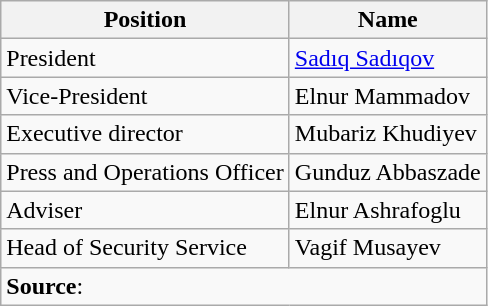<table class="wikitable">
<tr>
<th>Position</th>
<th>Name</th>
</tr>
<tr>
<td>President</td>
<td> <a href='#'>Sadıq Sadıqov</a></td>
</tr>
<tr>
<td>Vice-President</td>
<td> Elnur Mammadov</td>
</tr>
<tr>
<td>Executive director</td>
<td> Mubariz Khudiyev</td>
</tr>
<tr>
<td>Press and Operations Officer</td>
<td> Gunduz Abbaszade</td>
</tr>
<tr>
<td>Adviser</td>
<td> Elnur Ashrafoglu</td>
</tr>
<tr>
<td>Head of Security Service</td>
<td> Vagif Musayev</td>
</tr>
<tr>
<td colspan="2"><strong>Source</strong>: </td>
</tr>
</table>
